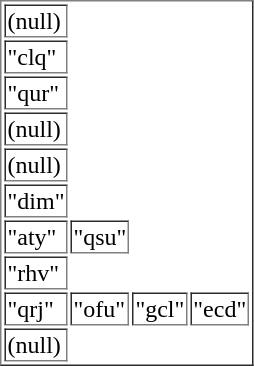<table border="1">
<tr>
<td>(null)</td>
</tr>
<tr>
<td>"clq"</td>
</tr>
<tr>
<td>"qur"</td>
</tr>
<tr>
<td>(null)</td>
</tr>
<tr>
<td>(null)</td>
</tr>
<tr>
<td>"dim"</td>
</tr>
<tr>
<td>"aty"</td>
<td>"qsu"</td>
</tr>
<tr>
<td>"rhv"</td>
</tr>
<tr>
<td>"qrj"</td>
<td>"ofu"</td>
<td>"gcl"</td>
<td>"ecd"</td>
</tr>
<tr>
<td>(null)</td>
</tr>
</table>
